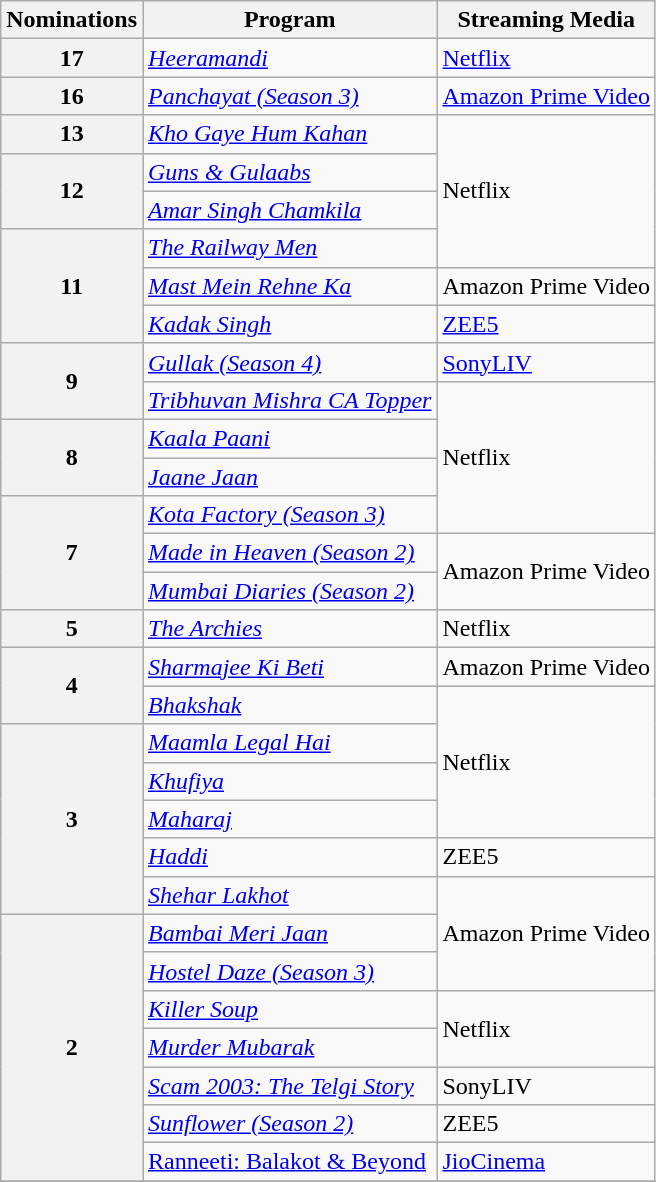<table class="wikitable" style="display:inline-table;">
<tr>
<th>Nominations</th>
<th>Program</th>
<th>Streaming Media</th>
</tr>
<tr>
<th>17</th>
<td><em><a href='#'>Heeramandi</a></em></td>
<td><a href='#'>Netflix</a></td>
</tr>
<tr>
<th>16</th>
<td><a href='#'><em>Panchayat (Season 3)</em></a></td>
<td><a href='#'>Amazon Prime Video</a></td>
</tr>
<tr>
<th>13</th>
<td><em><a href='#'>Kho Gaye Hum Kahan</a></em></td>
<td rowspan="4">Netflix</td>
</tr>
<tr>
<th rowspan="2">12</th>
<td><em><a href='#'>Guns & Gulaabs</a></em></td>
</tr>
<tr>
<td><em><a href='#'>Amar Singh Chamkila</a></em></td>
</tr>
<tr>
<th rowspan="3">11</th>
<td><em><a href='#'>The Railway Men</a></em></td>
</tr>
<tr>
<td><em><a href='#'>Mast Mein Rehne Ka</a></em></td>
<td>Amazon Prime Video</td>
</tr>
<tr>
<td><em><a href='#'>Kadak Singh</a></em></td>
<td><a href='#'>ZEE5</a></td>
</tr>
<tr>
<th rowspan="2">9</th>
<td><a href='#'><em>Gullak (Season 4)</em></a></td>
<td><a href='#'>SonyLIV</a></td>
</tr>
<tr>
<td><em><a href='#'>Tribhuvan Mishra CA Topper</a></em></td>
<td rowspan = "4">Netflix</td>
</tr>
<tr>
<th rowspan="2">8</th>
<td><em><a href='#'>Kaala Paani</a></em></td>
</tr>
<tr>
<td><em><a href='#'>Jaane Jaan</a></em></td>
</tr>
<tr>
<th rowspan="3">7</th>
<td><a href='#'><em>Kota Factory (Season 3)</em></a></td>
</tr>
<tr>
<td><a href='#'><em>Made in Heaven (Season 2)</em></a></td>
<td rowspan = "2">Amazon Prime Video</td>
</tr>
<tr>
<td><a href='#'><em>Mumbai Diaries (Season 2)</em></a></td>
</tr>
<tr>
<th>5</th>
<td><em><a href='#'>The Archies</a></em></td>
<td>Netflix</td>
</tr>
<tr>
<th rowspan="2">4</th>
<td><em><a href='#'>Sharmajee Ki Beti</a></em></td>
<td>Amazon Prime Video</td>
</tr>
<tr>
<td><em><a href='#'>Bhakshak</a></em></td>
<td rowspan = "4">Netflix</td>
</tr>
<tr>
<th rowspan="5">3</th>
<td><em><a href='#'>Maamla Legal Hai</a></em></td>
</tr>
<tr>
<td><em><a href='#'>Khufiya</a></em></td>
</tr>
<tr>
<td><em><a href='#'>Maharaj</a></em></td>
</tr>
<tr>
<td><em><a href='#'>Haddi</a></em></td>
<td>ZEE5</td>
</tr>
<tr>
<td><em><a href='#'>Shehar Lakhot</a></em></td>
<td rowspan = "3">Amazon Prime Video</td>
</tr>
<tr>
<th rowspan="7">2</th>
<td><em><a href='#'>Bambai Meri Jaan</a></em></td>
</tr>
<tr>
<td><a href='#'><em>Hostel Daze (Season 3)</em></a></td>
</tr>
<tr>
<td><em><a href='#'>Killer Soup</a></em></td>
<td rowspan="2">Netflix</td>
</tr>
<tr>
<td><em><a href='#'>Murder Mubarak</a></em></td>
</tr>
<tr>
<td><em><a href='#'>Scam 2003: The Telgi Story</a></em></td>
<td>SonyLIV</td>
</tr>
<tr>
<td><a href='#'><em>Sunflower (Season 2)</em></a></td>
<td>ZEE5</td>
</tr>
<tr>
<td><a href='#'>Ranneeti: Balakot & Beyond</a></td>
<td><a href='#'>JioCinema</a></td>
</tr>
<tr>
</tr>
</table>
